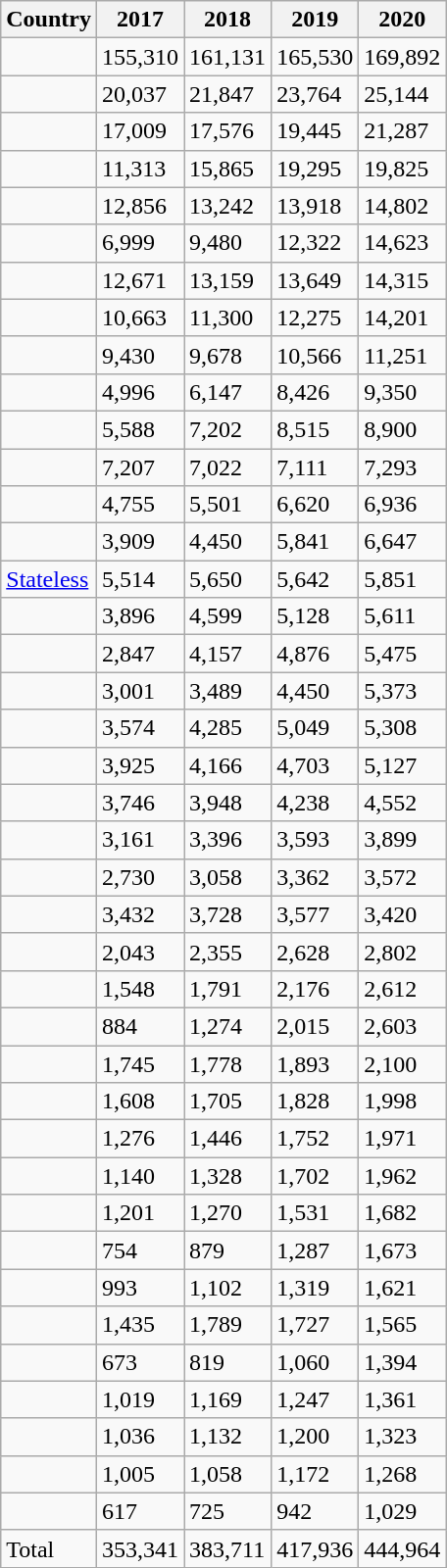<table class="wikitable sortable">
<tr>
<th>Country</th>
<th>2017</th>
<th>2018</th>
<th>2019</th>
<th>2020</th>
</tr>
<tr>
<td></td>
<td>155,310</td>
<td>161,131</td>
<td>165,530</td>
<td>169,892</td>
</tr>
<tr>
<td></td>
<td>20,037</td>
<td>21,847</td>
<td>23,764</td>
<td>25,144</td>
</tr>
<tr>
<td></td>
<td>17,009</td>
<td>17,576</td>
<td>19,445</td>
<td>21,287</td>
</tr>
<tr>
<td></td>
<td>11,313</td>
<td>15,865</td>
<td>19,295</td>
<td>19,825</td>
</tr>
<tr>
<td></td>
<td>12,856</td>
<td>13,242</td>
<td>13,918</td>
<td>14,802</td>
</tr>
<tr>
<td></td>
<td>6,999</td>
<td>9,480</td>
<td>12,322</td>
<td>14,623</td>
</tr>
<tr>
<td></td>
<td>12,671</td>
<td>13,159</td>
<td>13,649</td>
<td>14,315</td>
</tr>
<tr>
<td></td>
<td>10,663</td>
<td>11,300</td>
<td>12,275</td>
<td>14,201</td>
</tr>
<tr>
<td></td>
<td>9,430</td>
<td>9,678</td>
<td>10,566</td>
<td>11,251</td>
</tr>
<tr>
<td></td>
<td>4,996</td>
<td>6,147</td>
<td>8,426</td>
<td>9,350</td>
</tr>
<tr>
<td></td>
<td>5,588</td>
<td>7,202</td>
<td>8,515</td>
<td>8,900</td>
</tr>
<tr>
<td></td>
<td>7,207</td>
<td>7,022</td>
<td>7,111</td>
<td>7,293</td>
</tr>
<tr>
<td></td>
<td>4,755</td>
<td>5,501</td>
<td>6,620</td>
<td>6,936</td>
</tr>
<tr>
<td></td>
<td>3,909</td>
<td>4,450</td>
<td>5,841</td>
<td>6,647</td>
</tr>
<tr>
<td><a href='#'>Stateless</a></td>
<td>5,514</td>
<td>5,650</td>
<td>5,642</td>
<td>5,851</td>
</tr>
<tr>
<td></td>
<td>3,896</td>
<td>4,599</td>
<td>5,128</td>
<td>5,611</td>
</tr>
<tr>
<td></td>
<td>2,847</td>
<td>4,157</td>
<td>4,876</td>
<td>5,475</td>
</tr>
<tr>
<td></td>
<td>3,001</td>
<td>3,489</td>
<td>4,450</td>
<td>5,373</td>
</tr>
<tr>
<td></td>
<td>3,574</td>
<td>4,285</td>
<td>5,049</td>
<td>5,308</td>
</tr>
<tr>
<td></td>
<td>3,925</td>
<td>4,166</td>
<td>4,703</td>
<td>5,127</td>
</tr>
<tr>
<td></td>
<td>3,746</td>
<td>3,948</td>
<td>4,238</td>
<td>4,552</td>
</tr>
<tr>
<td></td>
<td>3,161</td>
<td>3,396</td>
<td>3,593</td>
<td>3,899</td>
</tr>
<tr>
<td></td>
<td>2,730</td>
<td>3,058</td>
<td>3,362</td>
<td>3,572</td>
</tr>
<tr>
<td></td>
<td>3,432</td>
<td>3,728</td>
<td>3,577</td>
<td>3,420</td>
</tr>
<tr>
<td></td>
<td>2,043</td>
<td>2,355</td>
<td>2,628</td>
<td>2,802</td>
</tr>
<tr>
<td></td>
<td>1,548</td>
<td>1,791</td>
<td>2,176</td>
<td>2,612</td>
</tr>
<tr>
<td></td>
<td>884</td>
<td>1,274</td>
<td>2,015</td>
<td>2,603</td>
</tr>
<tr>
<td></td>
<td>1,745</td>
<td>1,778</td>
<td>1,893</td>
<td>2,100</td>
</tr>
<tr>
<td></td>
<td>1,608</td>
<td>1,705</td>
<td>1,828</td>
<td>1,998</td>
</tr>
<tr>
<td></td>
<td>1,276</td>
<td>1,446</td>
<td>1,752</td>
<td>1,971</td>
</tr>
<tr>
<td></td>
<td>1,140</td>
<td>1,328</td>
<td>1,702</td>
<td>1,962</td>
</tr>
<tr>
<td></td>
<td>1,201</td>
<td>1,270</td>
<td>1,531</td>
<td>1,682</td>
</tr>
<tr>
<td></td>
<td>754</td>
<td>879</td>
<td>1,287</td>
<td>1,673</td>
</tr>
<tr>
<td></td>
<td>993</td>
<td>1,102</td>
<td>1,319</td>
<td>1,621</td>
</tr>
<tr>
<td></td>
<td>1,435</td>
<td>1,789</td>
<td>1,727</td>
<td>1,565</td>
</tr>
<tr>
<td></td>
<td>673</td>
<td>819</td>
<td>1,060</td>
<td>1,394</td>
</tr>
<tr>
<td></td>
<td>1,019</td>
<td>1,169</td>
<td>1,247</td>
<td>1,361</td>
</tr>
<tr>
<td></td>
<td>1,036</td>
<td>1,132</td>
<td>1,200</td>
<td>1,323</td>
</tr>
<tr>
<td></td>
<td>1,005</td>
<td>1,058</td>
<td>1,172</td>
<td>1,268</td>
</tr>
<tr>
<td></td>
<td>617</td>
<td>725</td>
<td>942</td>
<td>1,029</td>
</tr>
<tr>
<td>Total</td>
<td>353,341</td>
<td>383,711</td>
<td>417,936</td>
<td>444,964</td>
</tr>
</table>
